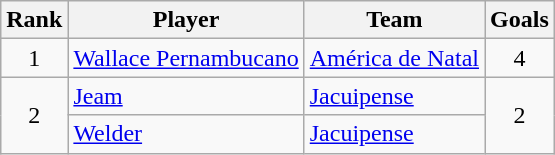<table class="wikitable" style="text-align:left">
<tr>
<th>Rank</th>
<th>Player</th>
<th>Team</th>
<th>Goals</th>
</tr>
<tr>
<td align=center>1</td>
<td> <a href='#'>Wallace Pernambucano</a></td>
<td> <a href='#'>América de Natal</a></td>
<td align=center>4</td>
</tr>
<tr>
<td rowspan=2 align=center>2</td>
<td> <a href='#'>Jeam</a></td>
<td> <a href='#'>Jacuipense</a></td>
<td rowspan=2 align=center>2</td>
</tr>
<tr>
<td> <a href='#'>Welder</a></td>
<td> <a href='#'>Jacuipense</a></td>
</tr>
</table>
